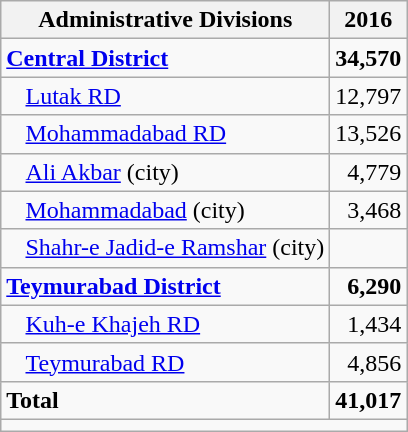<table class="wikitable">
<tr>
<th>Administrative Divisions</th>
<th>2016</th>
</tr>
<tr>
<td><strong><a href='#'>Central District</a></strong></td>
<td style="text-align: right;"><strong>34,570</strong></td>
</tr>
<tr>
<td style="padding-left: 1em;"><a href='#'>Lutak RD</a></td>
<td style="text-align: right;">12,797</td>
</tr>
<tr>
<td style="padding-left: 1em;"><a href='#'>Mohammadabad RD</a></td>
<td style="text-align: right;">13,526</td>
</tr>
<tr>
<td style="padding-left: 1em;"><a href='#'>Ali Akbar</a> (city)</td>
<td style="text-align: right;">4,779</td>
</tr>
<tr>
<td style="padding-left: 1em;"><a href='#'>Mohammadabad</a> (city)</td>
<td style="text-align: right;">3,468</td>
</tr>
<tr>
<td style="padding-left: 1em;"><a href='#'>Shahr-e Jadid-e Ramshar</a> (city)</td>
<td style="text-align: right;"></td>
</tr>
<tr>
<td><strong><a href='#'>Teymurabad District</a></strong></td>
<td style="text-align: right;"><strong>6,290</strong></td>
</tr>
<tr>
<td style="padding-left: 1em;"><a href='#'>Kuh-e Khajeh RD</a></td>
<td style="text-align: right;">1,434</td>
</tr>
<tr>
<td style="padding-left: 1em;"><a href='#'>Teymurabad RD</a></td>
<td style="text-align: right;">4,856</td>
</tr>
<tr>
<td><strong>Total</strong></td>
<td style="text-align: right;"><strong>41,017</strong></td>
</tr>
<tr>
<td colspan=2></td>
</tr>
</table>
